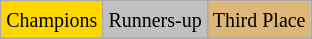<table class="wikitable">
<tr>
<td bgcolor="gold"><small>Champions</small></td>
<td style="background:silver;"><small>Runners-up</small></td>
<td style="background:#deb678;"><small>Third Place</small></td>
</tr>
</table>
